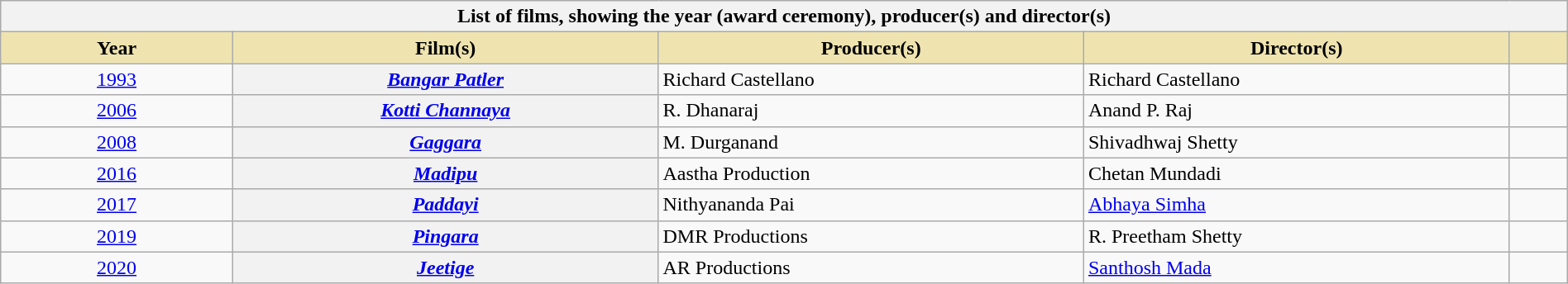<table class="wikitable sortable plainrowheaders" style="width:100%">
<tr>
<th colspan="5">List of films, showing the year (award ceremony), producer(s) and director(s)</th>
</tr>
<tr>
<th scope="col" style="background-color:#EFE4B0;width:12%;">Year</th>
<th scope="col" style="background-color:#EFE4B0;width:22%;">Film(s)</th>
<th scope="col" style="background-color:#EFE4B0;width:22%;">Producer(s)</th>
<th scope="col" style="background-color:#EFE4B0;width:22%;">Director(s)</th>
<th scope="col" style="background-color:#EFE4B0;width:3%;" class="unsortable"></th>
</tr>
<tr>
<td style="text-align:center;"><a href='#'>1993<br></a></td>
<th scope="row"><em><a href='#'>Bangar Patler</a></em></th>
<td>Richard Castellano</td>
<td>Richard Castellano</td>
<td align="center"></td>
</tr>
<tr>
<td style="text-align:center;"><a href='#'>2006<br></a></td>
<th scope="row"><em><a href='#'>Kotti Channaya</a></em></th>
<td>R. Dhanaraj</td>
<td>Anand P. Raj</td>
<td align="center"></td>
</tr>
<tr>
<td style="text-align:center;"><a href='#'>2008<br></a></td>
<th scope="row"><em><a href='#'>Gaggara</a></em></th>
<td>M. Durganand</td>
<td>Shivadhwaj Shetty</td>
<td align="center"></td>
</tr>
<tr>
<td style="text-align:center;"><a href='#'>2016<br></a></td>
<th scope="row"><em><a href='#'>Madipu</a></em></th>
<td>Aastha Production</td>
<td>Chetan Mundadi</td>
<td align="center"></td>
</tr>
<tr>
<td style="text-align:center;"><a href='#'>2017<br></a></td>
<th scope="row"><em><a href='#'>Paddayi</a></em></th>
<td>Nithyananda Pai</td>
<td><a href='#'>Abhaya Simha</a></td>
<td align="center"></td>
</tr>
<tr>
<td style="text-align:center;"><a href='#'>2019<br></a></td>
<th scope="row"><em><a href='#'>Pingara</a></em></th>
<td>DMR Productions</td>
<td>R. Preetham Shetty</td>
<td align="center"></td>
</tr>
<tr>
<td align="center"><a href='#'>2020<br></a></td>
<th scope="row"><em><a href='#'>Jeetige</a></em></th>
<td>AR Productions</td>
<td><a href='#'>Santhosh Mada</a></td>
<td align="center"></td>
</tr>
</table>
